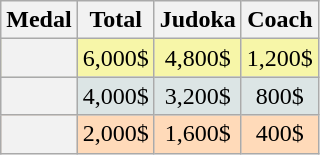<table class=wikitable style="text-align:center;">
<tr>
<th>Medal</th>
<th>Total</th>
<th>Judoka</th>
<th>Coach</th>
</tr>
<tr bgcolor=F7F6A8>
<th></th>
<td>6,000$</td>
<td>4,800$</td>
<td>1,200$</td>
</tr>
<tr bgcolor=DCE5E5>
<th></th>
<td>4,000$</td>
<td>3,200$</td>
<td>800$</td>
</tr>
<tr bgcolor=FFDAB9>
<th></th>
<td>2,000$</td>
<td>1,600$</td>
<td>400$</td>
</tr>
</table>
